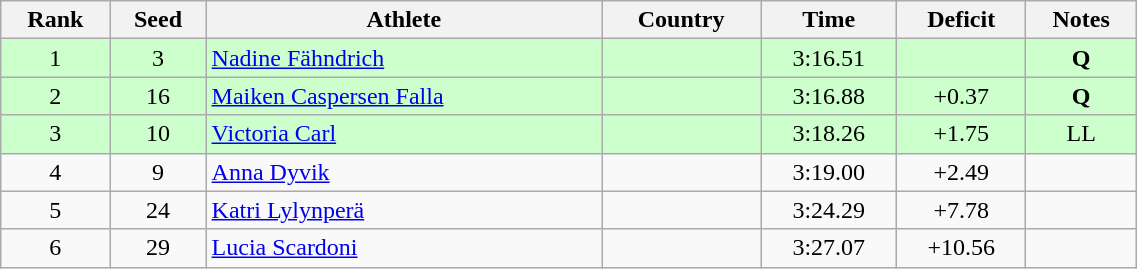<table class="wikitable sortable" style="text-align:center" width=60%>
<tr>
<th>Rank</th>
<th>Seed</th>
<th>Athlete</th>
<th>Country</th>
<th>Time</th>
<th>Deficit</th>
<th>Notes</th>
</tr>
<tr bgcolor=#ccffcc>
<td>1</td>
<td>3</td>
<td align=left><a href='#'>Nadine Fähndrich</a></td>
<td align=left></td>
<td>3:16.51</td>
<td></td>
<td><strong>Q</strong></td>
</tr>
<tr bgcolor=#ccffcc>
<td>2</td>
<td>16</td>
<td align=left><a href='#'>Maiken Caspersen Falla</a></td>
<td align=left></td>
<td>3:16.88</td>
<td>+0.37</td>
<td><strong>Q</strong></td>
</tr>
<tr bgcolor=#ccffcc>
<td>3</td>
<td>10</td>
<td align=left><a href='#'>Victoria Carl</a></td>
<td align=left></td>
<td>3:18.26</td>
<td>+1.75</td>
<td>LL</td>
</tr>
<tr>
<td>4</td>
<td>9</td>
<td align=left><a href='#'>Anna Dyvik</a></td>
<td align=left></td>
<td>3:19.00</td>
<td>+2.49</td>
<td></td>
</tr>
<tr>
<td>5</td>
<td>24</td>
<td align=left><a href='#'>Katri Lylynperä</a></td>
<td align=left></td>
<td>3:24.29</td>
<td>+7.78</td>
<td></td>
</tr>
<tr>
<td>6</td>
<td>29</td>
<td align=left><a href='#'>Lucia Scardoni</a></td>
<td align=left></td>
<td>3:27.07</td>
<td>+10.56</td>
<td></td>
</tr>
</table>
